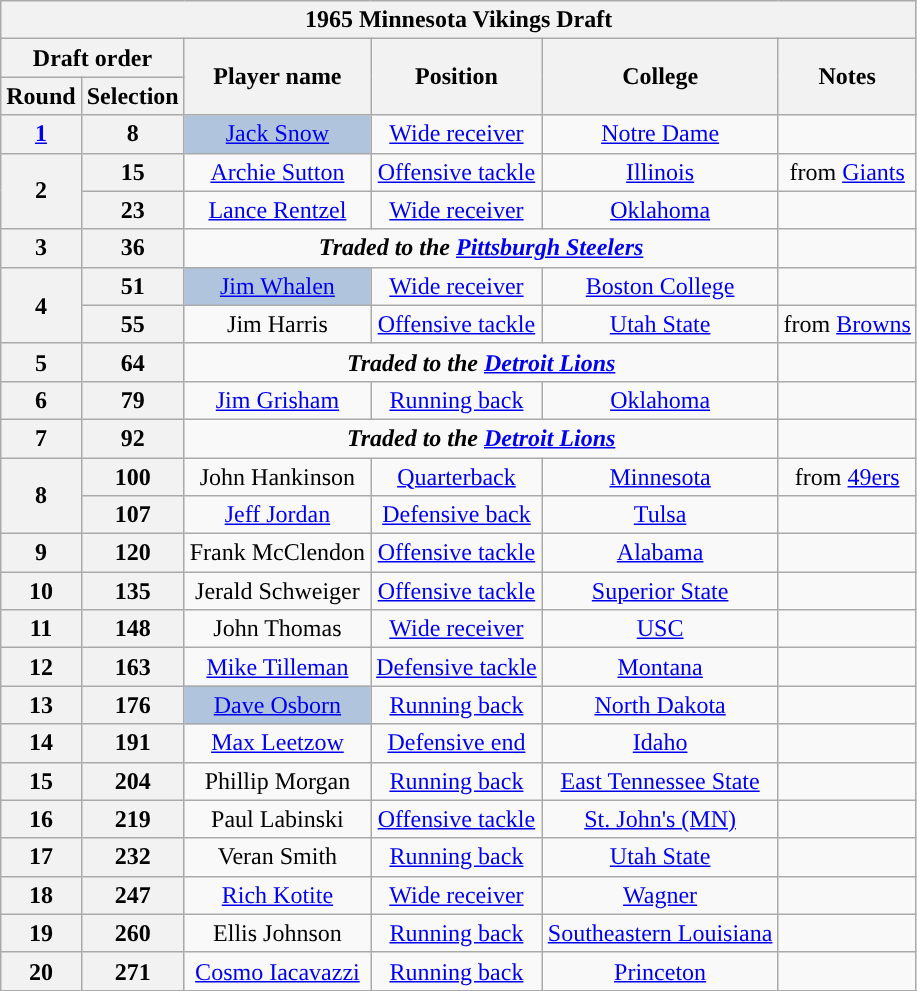<table class="wikitable" style="text-align:center">
<tr>
<th colspan="6">1965 Minnesota Vikings Draft</th>
</tr>
<tr>
<th colspan="2">Draft order</th>
<th rowspan="2">Player name</th>
<th rowspan="2">Position</th>
<th rowspan="2">College</th>
<th rowspan="2">Notes</th>
</tr>
<tr>
<th>Round</th>
<th>Selection</th>
</tr>
<tr>
<th><a href='#'>1</a></th>
<th>8</th>
<td bgcolor=lightsteelblue><a href='#'>Jack Snow</a></td>
<td><a href='#'>Wide receiver</a></td>
<td><a href='#'>Notre Dame</a></td>
<td></td>
</tr>
<tr>
<th rowspan="2">2</th>
<th>15</th>
<td><a href='#'>Archie Sutton</a></td>
<td><a href='#'>Offensive tackle</a></td>
<td><a href='#'>Illinois</a></td>
<td>from <a href='#'>Giants</a></td>
</tr>
<tr>
<th>23</th>
<td><a href='#'>Lance Rentzel</a></td>
<td><a href='#'>Wide receiver</a></td>
<td><a href='#'>Oklahoma</a></td>
<td></td>
</tr>
<tr>
<th>3</th>
<th>36</th>
<td colspan="3"><strong><em>Traded to the <a href='#'>Pittsburgh Steelers</a></em></strong></td>
<td></td>
</tr>
<tr>
<th rowspan="2">4</th>
<th>51</th>
<td bgcolor=lightsteelblue><a href='#'>Jim Whalen</a></td>
<td><a href='#'>Wide receiver</a></td>
<td><a href='#'>Boston College</a></td>
<td></td>
</tr>
<tr>
<th>55</th>
<td>Jim Harris</td>
<td><a href='#'>Offensive tackle</a></td>
<td><a href='#'>Utah State</a></td>
<td>from <a href='#'>Browns</a></td>
</tr>
<tr>
<th>5</th>
<th>64</th>
<td colspan="3"><strong><em>Traded to the <a href='#'>Detroit Lions</a></em></strong></td>
<td></td>
</tr>
<tr>
<th>6</th>
<th>79</th>
<td><a href='#'>Jim Grisham</a></td>
<td><a href='#'>Running back</a></td>
<td><a href='#'>Oklahoma</a></td>
<td></td>
</tr>
<tr>
<th>7</th>
<th>92</th>
<td colspan="3"><strong><em>Traded to the <a href='#'>Detroit Lions</a></em></strong></td>
<td></td>
</tr>
<tr>
<th rowspan="2">8</th>
<th>100</th>
<td>John Hankinson</td>
<td><a href='#'>Quarterback</a></td>
<td><a href='#'>Minnesota</a></td>
<td>from <a href='#'>49ers</a></td>
</tr>
<tr>
<th>107</th>
<td><a href='#'>Jeff Jordan</a></td>
<td><a href='#'>Defensive back</a></td>
<td><a href='#'>Tulsa</a></td>
<td></td>
</tr>
<tr>
<th>9</th>
<th>120</th>
<td>Frank McClendon</td>
<td><a href='#'>Offensive tackle</a></td>
<td><a href='#'>Alabama</a></td>
<td></td>
</tr>
<tr>
<th>10</th>
<th>135</th>
<td>Jerald Schweiger</td>
<td><a href='#'>Offensive tackle</a></td>
<td><a href='#'>Superior State</a></td>
<td></td>
</tr>
<tr>
<th>11</th>
<th>148</th>
<td>John Thomas</td>
<td><a href='#'>Wide receiver</a></td>
<td><a href='#'>USC</a></td>
<td></td>
</tr>
<tr>
<th>12</th>
<th>163</th>
<td><a href='#'>Mike Tilleman</a></td>
<td><a href='#'>Defensive tackle</a></td>
<td><a href='#'>Montana</a></td>
<td></td>
</tr>
<tr>
<th>13</th>
<th>176</th>
<td bgcolor=lightsteelblue><a href='#'>Dave Osborn</a></td>
<td><a href='#'>Running back</a></td>
<td><a href='#'>North Dakota</a></td>
<td></td>
</tr>
<tr>
<th>14</th>
<th>191</th>
<td><a href='#'>Max Leetzow</a></td>
<td><a href='#'>Defensive end</a></td>
<td><a href='#'>Idaho</a></td>
<td></td>
</tr>
<tr>
<th>15</th>
<th>204</th>
<td>Phillip Morgan</td>
<td><a href='#'>Running back</a></td>
<td><a href='#'>East Tennessee State</a></td>
<td></td>
</tr>
<tr>
<th>16</th>
<th>219</th>
<td>Paul Labinski</td>
<td><a href='#'>Offensive tackle</a></td>
<td><a href='#'>St. John's (MN)</a></td>
<td></td>
</tr>
<tr>
<th>17</th>
<th>232</th>
<td>Veran Smith</td>
<td><a href='#'>Running back</a></td>
<td><a href='#'>Utah State</a></td>
<td></td>
</tr>
<tr>
<th>18</th>
<th>247</th>
<td><a href='#'>Rich Kotite</a></td>
<td><a href='#'>Wide receiver</a></td>
<td><a href='#'>Wagner</a></td>
<td></td>
</tr>
<tr>
<th>19</th>
<th>260</th>
<td>Ellis Johnson</td>
<td><a href='#'>Running back</a></td>
<td><a href='#'>Southeastern Louisiana</a></td>
<td></td>
</tr>
<tr>
<th>20</th>
<th>271</th>
<td><a href='#'>Cosmo Iacavazzi</a></td>
<td><a href='#'>Running back</a></td>
<td><a href='#'>Princeton</a></td>
<td></td>
</tr>
</table>
